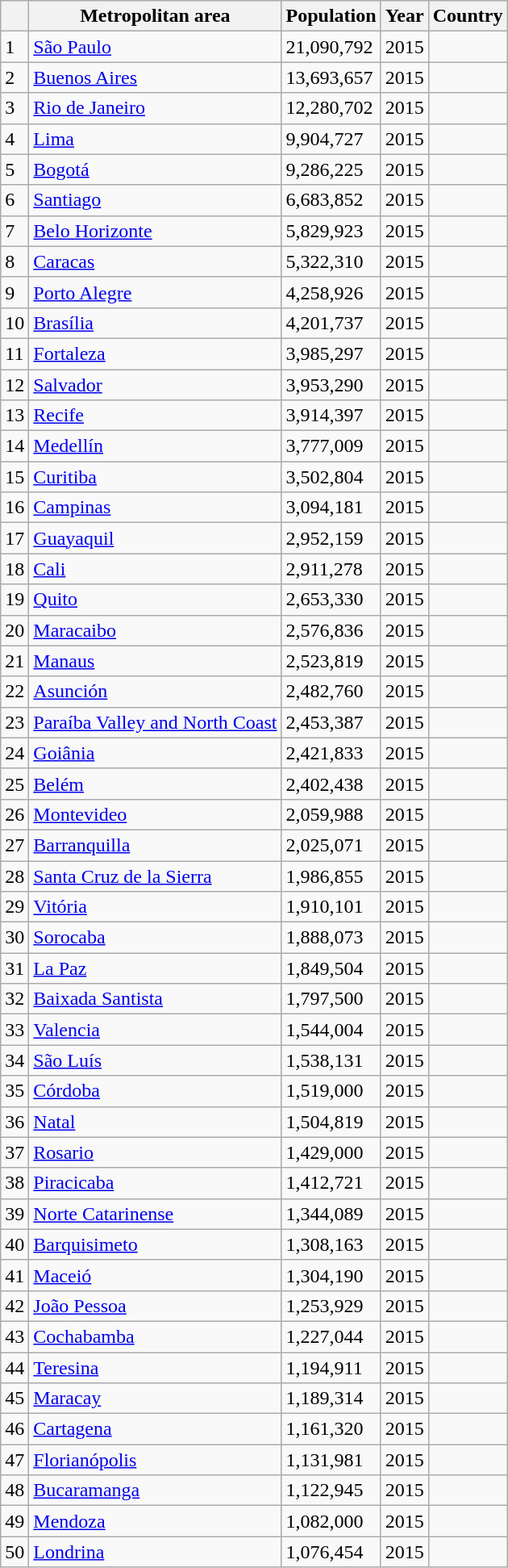<table class="wikitable sortable" style="margin: 1em 1em 1em 0; background: #f9f9f9; border: 1px #aaa solid; border-collapse: collapse">
<tr>
<th></th>
<th>Metropolitan area</th>
<th data-sort-type="number">Population</th>
<th>Year</th>
<th>Country</th>
</tr>
<tr style="vertical-align: top; text-align: left;">
<td>1</td>
<td><a href='#'>São Paulo</a></td>
<td>21,090,792</td>
<td>2015</td>
<td></td>
</tr>
<tr style="vertical-align: top; text-align: left;">
<td>2</td>
<td><a href='#'>Buenos Aires</a></td>
<td>13,693,657</td>
<td>2015</td>
<td></td>
</tr>
<tr style="vertical-align: top; text-align: left;">
<td>3</td>
<td><a href='#'>Rio de Janeiro</a></td>
<td>12,280,702</td>
<td>2015</td>
<td></td>
</tr>
<tr style="vertical-align: top; text-align: left;">
<td>4</td>
<td><a href='#'>Lima</a></td>
<td>9,904,727</td>
<td>2015</td>
<td></td>
</tr>
<tr style="vertical-align: top; text-align: left;">
<td>5</td>
<td><a href='#'>Bogotá</a></td>
<td>9,286,225</td>
<td>2015</td>
<td></td>
</tr>
<tr style="vertical-align: top; text-align: left;">
<td>6</td>
<td><a href='#'>Santiago</a></td>
<td>6,683,852</td>
<td>2015</td>
<td></td>
</tr>
<tr style="vertical-align: top; text-align: left;">
<td>7</td>
<td><a href='#'>Belo Horizonte</a></td>
<td>5,829,923</td>
<td>2015</td>
<td></td>
</tr>
<tr style="vertical-align: top; text-align: left;">
<td>8</td>
<td><a href='#'>Caracas</a></td>
<td>5,322,310</td>
<td>2015</td>
<td></td>
</tr>
<tr style="vertical-align: top; text-align: left;">
<td>9</td>
<td><a href='#'>Porto Alegre</a></td>
<td>4,258,926</td>
<td>2015</td>
<td></td>
</tr>
<tr style="vertical-align: top; text-align: left;">
<td>10</td>
<td><a href='#'>Brasília</a></td>
<td>4,201,737</td>
<td>2015</td>
<td></td>
</tr>
<tr style="vertical-align: top; text-align: left;">
<td>11</td>
<td><a href='#'>Fortaleza</a></td>
<td>3,985,297</td>
<td>2015</td>
<td></td>
</tr>
<tr style="vertical-align: top; text-align: left;">
<td>12</td>
<td><a href='#'>Salvador</a></td>
<td>3,953,290</td>
<td>2015</td>
<td></td>
</tr>
<tr style="vertical-align: top; text-align: left;">
<td>13</td>
<td><a href='#'>Recife</a></td>
<td>3,914,397</td>
<td>2015</td>
<td></td>
</tr>
<tr style="vertical-align: top; text-align: left;">
<td>14</td>
<td><a href='#'>Medellín</a></td>
<td>3,777,009</td>
<td>2015</td>
<td></td>
</tr>
<tr style="vertical-align: top; text-align: left;">
<td>15</td>
<td><a href='#'>Curitiba</a></td>
<td>3,502,804</td>
<td>2015</td>
<td></td>
</tr>
<tr style="vertical-align: top; text-align: left;">
<td>16</td>
<td><a href='#'>Campinas</a></td>
<td>3,094,181</td>
<td>2015</td>
<td></td>
</tr>
<tr style="vertical-align: top; text-align: left;">
<td>17</td>
<td><a href='#'>Guayaquil</a></td>
<td>2,952,159</td>
<td>2015</td>
<td></td>
</tr>
<tr style="vertical-align: top; text-align: left;">
<td>18</td>
<td><a href='#'>Cali</a></td>
<td>2,911,278</td>
<td>2015</td>
<td></td>
</tr>
<tr style="vertical-align: top; text-align: left;">
<td>19</td>
<td><a href='#'>Quito</a></td>
<td>2,653,330</td>
<td>2015</td>
<td></td>
</tr>
<tr style="vertical-align: top; text-align: left;">
<td>20</td>
<td><a href='#'>Maracaibo</a></td>
<td>2,576,836</td>
<td>2015</td>
<td></td>
</tr>
<tr style="vertical-align: top; text-align: left;">
<td>21</td>
<td><a href='#'>Manaus</a></td>
<td>2,523,819</td>
<td>2015</td>
<td></td>
</tr>
<tr style="vertical-align: top; text-align: left;">
<td>22</td>
<td><a href='#'>Asunción</a></td>
<td>2,482,760</td>
<td>2015</td>
<td></td>
</tr>
<tr style="vertical-align: top; text-align: left;">
<td>23</td>
<td><a href='#'>Paraíba Valley and North Coast</a></td>
<td>2,453,387</td>
<td>2015</td>
<td></td>
</tr>
<tr style="vertical-align: top; text-align: left;">
<td>24</td>
<td><a href='#'>Goiânia</a></td>
<td>2,421,833</td>
<td>2015</td>
<td></td>
</tr>
<tr style="vertical-align: top; text-align: left;">
<td>25</td>
<td><a href='#'>Belém</a></td>
<td>2,402,438</td>
<td>2015</td>
<td></td>
</tr>
<tr style="vertical-align: top; text-align: left;">
<td>26</td>
<td><a href='#'>Montevideo</a></td>
<td>2,059,988</td>
<td>2015</td>
<td></td>
</tr>
<tr style="vertical-align: top; text-align: left;">
<td>27</td>
<td><a href='#'>Barranquilla</a></td>
<td>2,025,071</td>
<td>2015</td>
<td></td>
</tr>
<tr style="vertical-align: top; text-align: left;">
<td>28</td>
<td><a href='#'>Santa Cruz de la Sierra</a></td>
<td>1,986,855</td>
<td>2015</td>
<td></td>
</tr>
<tr style="vertical-align: top; text-align: left;">
<td>29</td>
<td><a href='#'>Vitória</a></td>
<td>1,910,101</td>
<td>2015</td>
<td></td>
</tr>
<tr style="vertical-align: top; text-align: left;">
<td>30</td>
<td><a href='#'>Sorocaba</a></td>
<td>1,888,073</td>
<td>2015</td>
<td></td>
</tr>
<tr style="vertical-align: top; text-align: left;">
<td>31</td>
<td><a href='#'>La Paz</a></td>
<td>1,849,504</td>
<td>2015</td>
<td></td>
</tr>
<tr style="vertical-align: top; text-align: left;">
<td>32</td>
<td><a href='#'>Baixada Santista</a></td>
<td>1,797,500</td>
<td>2015</td>
<td></td>
</tr>
<tr style="vertical-align: top; text-align: left;">
<td>33</td>
<td><a href='#'>Valencia</a></td>
<td>1,544,004</td>
<td>2015</td>
<td></td>
</tr>
<tr style="vertical-align: top; text-align: left;">
<td>34</td>
<td><a href='#'>São Luís</a></td>
<td>1,538,131</td>
<td>2015</td>
<td></td>
</tr>
<tr style="vertical-align: top; text-align: left;">
<td>35</td>
<td><a href='#'>Córdoba</a></td>
<td>1,519,000</td>
<td>2015</td>
<td></td>
</tr>
<tr style="vertical-align: top; text-align: left;">
<td>36</td>
<td><a href='#'>Natal</a></td>
<td>1,504,819</td>
<td>2015</td>
<td></td>
</tr>
<tr style="vertical-align: top; text-align: left;">
<td>37</td>
<td><a href='#'>Rosario</a></td>
<td>1,429,000</td>
<td>2015</td>
<td></td>
</tr>
<tr style="vertical-align: top; text-align: left;">
<td>38</td>
<td><a href='#'>Piracicaba</a></td>
<td>1,412,721</td>
<td>2015</td>
<td></td>
</tr>
<tr style="vertical-align: top; text-align: left;">
<td>39</td>
<td><a href='#'>Norte Catarinense</a></td>
<td>1,344,089</td>
<td>2015</td>
<td></td>
</tr>
<tr style="vertical-align: top; text-align: left;">
<td>40</td>
<td><a href='#'>Barquisimeto</a></td>
<td>1,308,163</td>
<td>2015</td>
<td></td>
</tr>
<tr style="vertical-align: top; text-align: left;">
<td>41</td>
<td><a href='#'>Maceió</a></td>
<td>1,304,190</td>
<td>2015</td>
<td></td>
</tr>
<tr style="vertical-align: top; text-align: left;">
<td>42</td>
<td><a href='#'>João Pessoa</a></td>
<td>1,253,929</td>
<td>2015</td>
<td></td>
</tr>
<tr style="vertical-align: top; text-align: left;">
<td>43</td>
<td><a href='#'>Cochabamba</a></td>
<td>1,227,044</td>
<td>2015</td>
<td></td>
</tr>
<tr style="vertical-align: top; text-align: left;">
<td>44</td>
<td><a href='#'>Teresina</a></td>
<td>1,194,911</td>
<td>2015</td>
<td></td>
</tr>
<tr style="vertical-align: top; text-align: left;">
<td>45</td>
<td><a href='#'>Maracay</a></td>
<td>1,189,314</td>
<td>2015</td>
<td></td>
</tr>
<tr style="vertical-align: top; text-align: left;">
<td>46</td>
<td><a href='#'>Cartagena</a></td>
<td>1,161,320</td>
<td>2015</td>
<td></td>
</tr>
<tr style="vertical-align: top; text-align: left;">
<td>47</td>
<td><a href='#'>Florianópolis</a></td>
<td>1,131,981</td>
<td>2015</td>
<td></td>
</tr>
<tr style="vertical-align: top; text-align: left;">
<td>48</td>
<td><a href='#'>Bucaramanga</a></td>
<td>1,122,945</td>
<td>2015</td>
<td></td>
</tr>
<tr style="vertical-align: top; text-align: left;">
<td>49</td>
<td><a href='#'>Mendoza</a></td>
<td>1,082,000</td>
<td>2015</td>
<td></td>
</tr>
<tr style="vertical-align: top; text-align: left;">
<td>50</td>
<td><a href='#'>Londrina</a></td>
<td>1,076,454</td>
<td>2015</td>
<td></td>
</tr>
</table>
